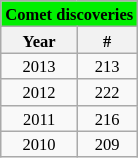<table class=wikitable style="text-align:center; font-size:11px; float:right; margin:2px">
<tr bgcolor= style="font-size: smaller;">
<td colspan="8" style="text-align:center;"><strong>Comet discoveries</strong></td>
</tr>
<tr>
<th>Year</th>
<th>#</th>
</tr>
<tr>
<td>2013</td>
<td>213</td>
</tr>
<tr>
<td>2012</td>
<td>222</td>
</tr>
<tr>
<td>2011</td>
<td>216</td>
</tr>
<tr>
<td>2010</td>
<td>209</td>
</tr>
</table>
